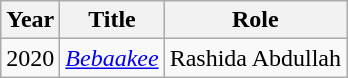<table class="wikitable">
<tr>
<th>Year</th>
<th>Title</th>
<th>Role</th>
</tr>
<tr>
<td>2020</td>
<td><em><a href='#'>Bebaakee</a></em></td>
<td>Rashida Abdullah</td>
</tr>
</table>
